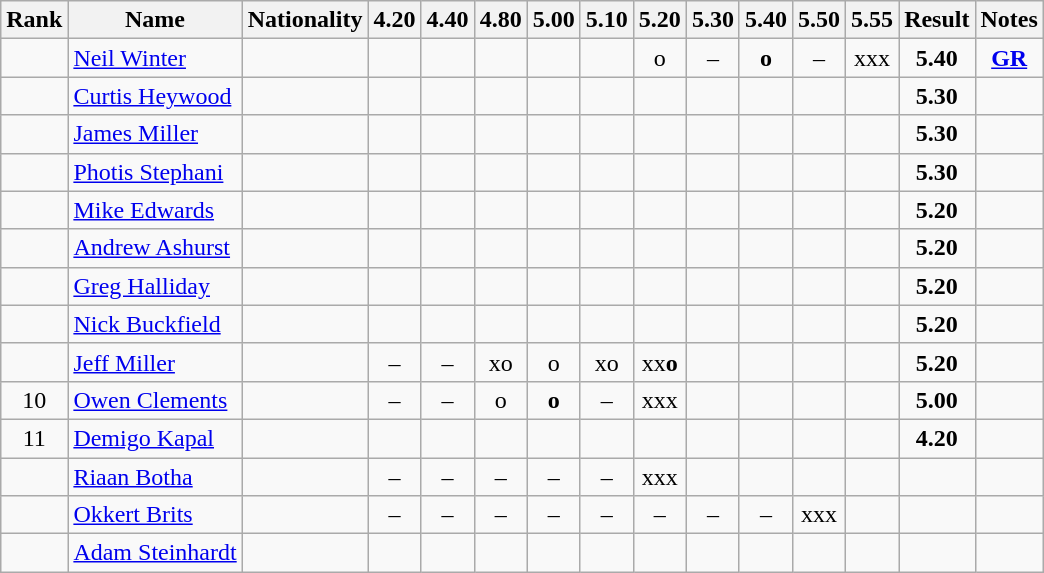<table class="wikitable sortable" style=" text-align:center">
<tr>
<th>Rank</th>
<th>Name</th>
<th>Nationality</th>
<th>4.20</th>
<th>4.40</th>
<th>4.80</th>
<th>5.00</th>
<th>5.10</th>
<th>5.20</th>
<th>5.30</th>
<th>5.40</th>
<th>5.50</th>
<th>5.55</th>
<th>Result</th>
<th>Notes</th>
</tr>
<tr>
<td></td>
<td align=left><a href='#'>Neil Winter</a></td>
<td align=left></td>
<td></td>
<td></td>
<td></td>
<td></td>
<td></td>
<td>o</td>
<td>–</td>
<td><strong>o</strong></td>
<td>–</td>
<td>xxx</td>
<td><strong>5.40</strong></td>
<td><strong><a href='#'>GR</a></strong></td>
</tr>
<tr>
<td></td>
<td align=left><a href='#'>Curtis Heywood</a></td>
<td align=left></td>
<td></td>
<td></td>
<td></td>
<td></td>
<td></td>
<td></td>
<td></td>
<td></td>
<td></td>
<td></td>
<td><strong>5.30</strong></td>
<td></td>
</tr>
<tr>
<td></td>
<td align=left><a href='#'>James Miller</a></td>
<td align=left></td>
<td></td>
<td></td>
<td></td>
<td></td>
<td></td>
<td></td>
<td></td>
<td></td>
<td></td>
<td></td>
<td><strong>5.30</strong></td>
<td></td>
</tr>
<tr>
<td></td>
<td align=left><a href='#'>Photis Stephani</a></td>
<td align=left></td>
<td></td>
<td></td>
<td></td>
<td></td>
<td></td>
<td></td>
<td></td>
<td></td>
<td></td>
<td></td>
<td><strong>5.30</strong></td>
<td></td>
</tr>
<tr>
<td></td>
<td align=left><a href='#'>Mike Edwards</a></td>
<td align=left></td>
<td></td>
<td></td>
<td></td>
<td></td>
<td></td>
<td></td>
<td></td>
<td></td>
<td></td>
<td></td>
<td><strong>5.20</strong></td>
<td></td>
</tr>
<tr>
<td></td>
<td align=left><a href='#'>Andrew Ashurst</a></td>
<td align=left></td>
<td></td>
<td></td>
<td></td>
<td></td>
<td></td>
<td></td>
<td></td>
<td></td>
<td></td>
<td></td>
<td><strong>5.20</strong></td>
<td></td>
</tr>
<tr>
<td></td>
<td align=left><a href='#'>Greg Halliday</a></td>
<td align=left></td>
<td></td>
<td></td>
<td></td>
<td></td>
<td></td>
<td></td>
<td></td>
<td></td>
<td></td>
<td></td>
<td><strong>5.20</strong></td>
<td></td>
</tr>
<tr>
<td></td>
<td align=left><a href='#'>Nick Buckfield</a></td>
<td align=left></td>
<td></td>
<td></td>
<td></td>
<td></td>
<td></td>
<td></td>
<td></td>
<td></td>
<td></td>
<td></td>
<td><strong>5.20</strong></td>
<td></td>
</tr>
<tr>
<td></td>
<td align=left><a href='#'>Jeff Miller</a></td>
<td align=left></td>
<td>–</td>
<td>–</td>
<td>xo</td>
<td>o</td>
<td>xo</td>
<td>xx<strong>o</strong></td>
<td></td>
<td></td>
<td></td>
<td></td>
<td><strong>5.20</strong></td>
<td></td>
</tr>
<tr>
<td>10</td>
<td align=left><a href='#'>Owen Clements</a></td>
<td align=left></td>
<td>–</td>
<td>–</td>
<td>o</td>
<td><strong>o</strong></td>
<td>–</td>
<td>xxx</td>
<td></td>
<td></td>
<td></td>
<td></td>
<td><strong>5.00</strong></td>
<td></td>
</tr>
<tr>
<td>11</td>
<td align=left><a href='#'>Demigo Kapal</a></td>
<td align=left></td>
<td></td>
<td></td>
<td></td>
<td></td>
<td></td>
<td></td>
<td></td>
<td></td>
<td></td>
<td></td>
<td><strong>4.20</strong></td>
<td></td>
</tr>
<tr>
<td></td>
<td align=left><a href='#'>Riaan Botha</a></td>
<td align=left></td>
<td>–</td>
<td>–</td>
<td>–</td>
<td>–</td>
<td>–</td>
<td>xxx</td>
<td></td>
<td></td>
<td></td>
<td></td>
<td><strong></strong></td>
<td></td>
</tr>
<tr>
<td></td>
<td align=left><a href='#'>Okkert Brits</a></td>
<td align=left></td>
<td>–</td>
<td>–</td>
<td>–</td>
<td>–</td>
<td>–</td>
<td>–</td>
<td>–</td>
<td>–</td>
<td>xxx</td>
<td></td>
<td><strong></strong></td>
<td></td>
</tr>
<tr>
<td></td>
<td align=left><a href='#'>Adam Steinhardt</a></td>
<td align=left></td>
<td></td>
<td></td>
<td></td>
<td></td>
<td></td>
<td></td>
<td></td>
<td></td>
<td></td>
<td></td>
<td><strong></strong></td>
<td></td>
</tr>
</table>
